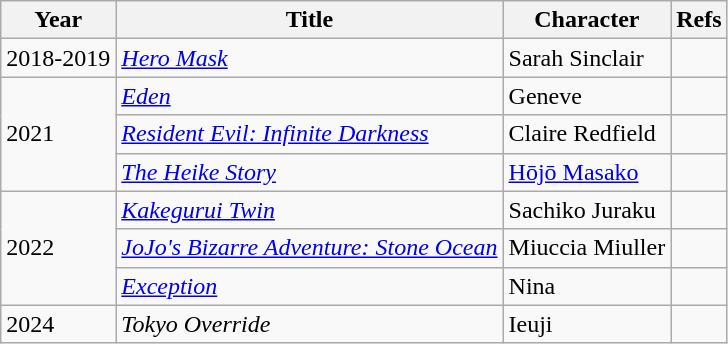<table class="wikitable sortable">
<tr>
<th>Year</th>
<th>Title</th>
<th>Character</th>
<th class="unsortable">Refs</th>
</tr>
<tr>
<td>2018-2019</td>
<td><em><a href='#'>Hero Mask</a></em></td>
<td>Sarah Sinclair</td>
<td></td>
</tr>
<tr>
<td rowspan="3">2021</td>
<td><em><a href='#'>Eden</a></em></td>
<td>Geneve</td>
<td></td>
</tr>
<tr>
<td><em><a href='#'>Resident Evil: Infinite Darkness</a></em></td>
<td>Claire Redfield</td>
<td></td>
</tr>
<tr>
<td><em><a href='#'>The Heike Story</a></em></td>
<td><a href='#'>Hōjō Masako</a></td>
<td></td>
</tr>
<tr>
<td rowspan="3">2022</td>
<td><em><a href='#'>Kakegurui Twin</a></em></td>
<td>Sachiko Juraku</td>
<td></td>
</tr>
<tr>
<td><em><a href='#'>JoJo's Bizarre Adventure: Stone Ocean</a></em></td>
<td>Miuccia Miuller</td>
<td></td>
</tr>
<tr>
<td><em><a href='#'>Exception</a></em></td>
<td>Nina</td>
<td></td>
</tr>
<tr>
<td>2024</td>
<td><em>Tokyo Override</em></td>
<td>Ieuji</td>
<td></td>
</tr>
</table>
